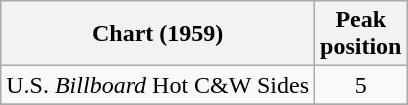<table class="wikitable sortable">
<tr>
<th align="left">Chart (1959)</th>
<th align="center">Peak<br>position</th>
</tr>
<tr>
<td align="left">U.S. <em>Billboard</em> Hot C&W Sides</td>
<td align="center">5</td>
</tr>
<tr>
</tr>
</table>
